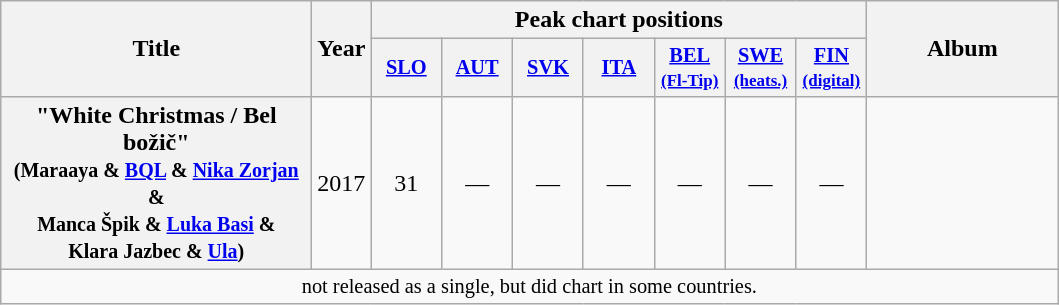<table class="wikitable plainrowheaders" style="text-align:center;">
<tr>
<th rowspan="2" scope="col" width="200">Title</th>
<th rowspan="2" scope="col">Year</th>
<th colspan="7" scope="col">Peak chart positions</th>
<th rowspan="2" scope="col" width="120">Album</th>
</tr>
<tr>
<th scope="col" style="width:3em;font-size:85%;"><a href='#'>SLO</a></th>
<th scope="col" style="width:3em;font-size:85%;"><a href='#'>AUT</a></th>
<th scope="col" style="width:3em;font-size:85%;"><a href='#'>SVK</a></th>
<th scope="col" style="width:3em;font-size:85%;"><a href='#'>ITA</a></th>
<th scope="col" style="width:3em;font-size:85%;"><a href='#'>BEL<br><small>(Fl-Tip)</small></a></th>
<th scope="col" style="width:3em;font-size:85%;"><a href='#'>SWE<br><small>(heats.)</small></a></th>
<th scope="col" style="width:3em;font-size:85%;"><a href='#'>FIN<br><small>(digital)</small></a></th>
</tr>
<tr>
<th scope="row">"White Christmas / Bel božič"<br><small>(Maraaya & <a href='#'>BQL</a> & <a href='#'>Nika Zorjan</a> &<br> Manca Špik & <a href='#'>Luka Basi</a> &<br> Klara Jazbec & <a href='#'>Ula</a>)</small></th>
<td>2017</td>
<td>31</td>
<td>—</td>
<td>—</td>
<td>—</td>
<td>—</td>
<td>—</td>
<td>—</td>
<td></td>
</tr>
<tr>
<td colspan="10" style="text-align:center; font-size:85%;">not released as a single, but did chart in some countries.</td>
</tr>
</table>
